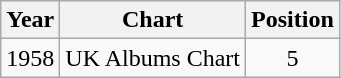<table class="wikitable"  style="text-align:center">
<tr>
<th>Year</th>
<th>Chart</th>
<th>Position</th>
</tr>
<tr>
<td>1958</td>
<td>UK Albums Chart</td>
<td>5</td>
</tr>
</table>
